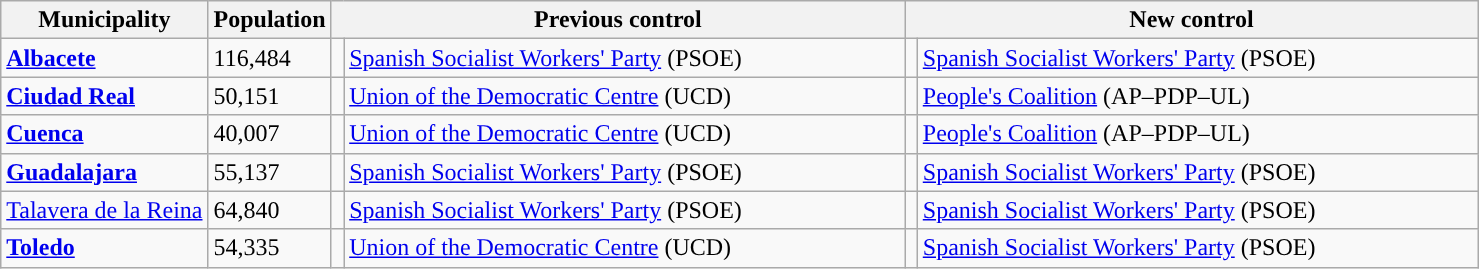<table class="wikitable sortable">
<tr>
<th>Municipality</th>
<th>Population</th>
<th colspan="2" style="width:375px;">Previous control</th>
<th colspan="2" style="width:375px;">New control</th>
</tr>
<tr>
<td><strong><a href='#'>Albacete</a></strong></td>
<td>116,484</td>
<td width="1" style="color:inherit;background:"></td>
<td><a href='#'>Spanish Socialist Workers' Party</a> (PSOE)</td>
<td width="1" style="color:inherit;background:"></td>
<td><a href='#'>Spanish Socialist Workers' Party</a> (PSOE)</td>
</tr>
<tr>
<td><strong><a href='#'>Ciudad Real</a></strong></td>
<td>50,151</td>
<td style="color:inherit;background:"></td>
<td><a href='#'>Union of the Democratic Centre</a> (UCD)</td>
<td style="color:inherit;background:"></td>
<td><a href='#'>People's Coalition</a> (AP–PDP–UL) </td>
</tr>
<tr>
<td><strong><a href='#'>Cuenca</a></strong></td>
<td>40,007</td>
<td style="color:inherit;background:"></td>
<td><a href='#'>Union of the Democratic Centre</a> (UCD)</td>
<td style="color:inherit;background:"></td>
<td><a href='#'>People's Coalition</a> (AP–PDP–UL) </td>
</tr>
<tr>
<td><strong><a href='#'>Guadalajara</a></strong></td>
<td>55,137</td>
<td style="color:inherit;background:"></td>
<td><a href='#'>Spanish Socialist Workers' Party</a> (PSOE)</td>
<td style="color:inherit;background:"></td>
<td><a href='#'>Spanish Socialist Workers' Party</a> (PSOE)</td>
</tr>
<tr>
<td><a href='#'>Talavera de la Reina</a></td>
<td>64,840</td>
<td style="color:inherit;background:"></td>
<td><a href='#'>Spanish Socialist Workers' Party</a> (PSOE)</td>
<td style="color:inherit;background:"></td>
<td><a href='#'>Spanish Socialist Workers' Party</a> (PSOE)</td>
</tr>
<tr>
<td><strong><a href='#'>Toledo</a></strong></td>
<td>54,335</td>
<td style="color:inherit;background:"></td>
<td><a href='#'>Union of the Democratic Centre</a> (UCD)</td>
<td style="color:inherit;background:"></td>
<td><a href='#'>Spanish Socialist Workers' Party</a> (PSOE)</td>
</tr>
</table>
